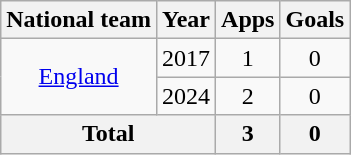<table class="wikitable" style="text-align: center;">
<tr>
<th>National team</th>
<th>Year</th>
<th>Apps</th>
<th>Goals</th>
</tr>
<tr>
<td rowspan="2"><a href='#'>England</a></td>
<td>2017</td>
<td>1</td>
<td>0</td>
</tr>
<tr>
<td>2024</td>
<td>2</td>
<td>0</td>
</tr>
<tr>
<th colspan="2">Total</th>
<th>3</th>
<th>0</th>
</tr>
</table>
